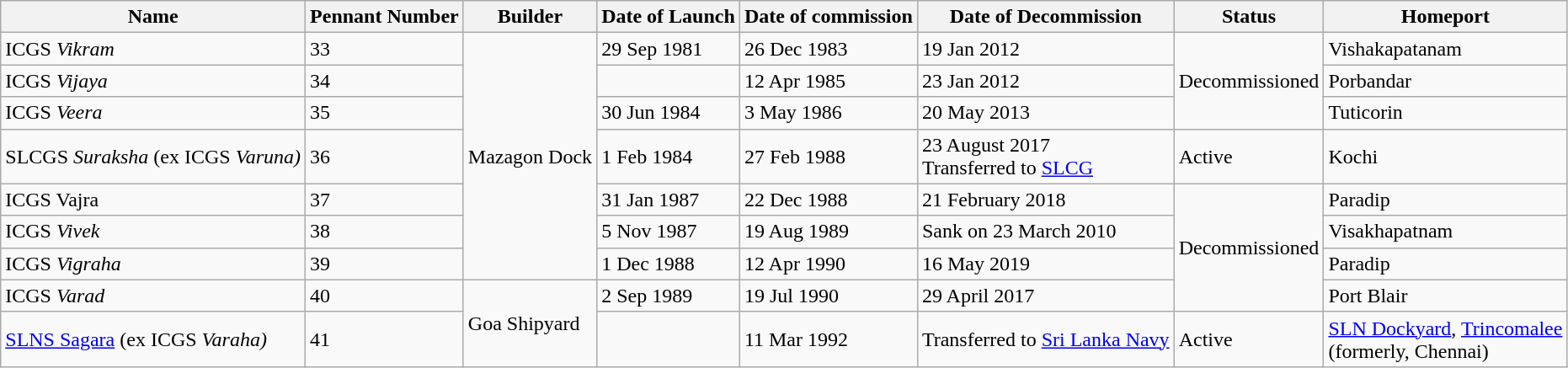<table class="wikitable">
<tr>
<th>Name</th>
<th>Pennant Number</th>
<th>Builder</th>
<th>Date of Launch</th>
<th>Date of commission</th>
<th>Date of Decommission</th>
<th>Status</th>
<th>Homeport</th>
</tr>
<tr>
<td>ICGS <em>Vikram</em></td>
<td>33</td>
<td rowspan="7">Mazagon Dock</td>
<td>29 Sep 1981</td>
<td>26 Dec 1983</td>
<td>19 Jan 2012</td>
<td rowspan="3">Decommissioned</td>
<td>Vishakapatanam</td>
</tr>
<tr>
<td>ICGS <em>Vijaya</em></td>
<td>34</td>
<td></td>
<td>12 Apr 1985</td>
<td>23 Jan 2012</td>
<td>Porbandar</td>
</tr>
<tr>
<td>ICGS <em>Veera</em></td>
<td>35</td>
<td>30 Jun 1984</td>
<td>3 May 1986</td>
<td>20 May 2013</td>
<td>Tuticorin</td>
</tr>
<tr>
<td>SLCGS <em>Suraksha</em> (ex ICGS <em>Varuna)</em></td>
<td>36</td>
<td>1 Feb 1984</td>
<td>27 Feb 1988</td>
<td>23 August 2017<br>Transferred to <a href='#'>SLCG</a></td>
<td>Active</td>
<td>Kochi</td>
</tr>
<tr>
<td>ICGS Vajra</td>
<td>37</td>
<td>31 Jan 1987</td>
<td>22 Dec 1988</td>
<td>21 February 2018</td>
<td rowspan="4">Decommissioned</td>
<td>Paradip</td>
</tr>
<tr>
<td>ICGS <em>Vivek</em></td>
<td>38</td>
<td>5 Nov 1987</td>
<td>19 Aug 1989</td>
<td>Sank on 23 March 2010</td>
<td>Visakhapatnam</td>
</tr>
<tr>
<td>ICGS <em>Vigraha</em></td>
<td>39</td>
<td>1 Dec 1988</td>
<td>12 Apr 1990</td>
<td>16 May 2019</td>
<td>Paradip</td>
</tr>
<tr>
<td>ICGS <em>Varad</em></td>
<td>40</td>
<td rowspan="2">Goa Shipyard</td>
<td>2 Sep 1989</td>
<td>19 Jul 1990</td>
<td>29 April 2017</td>
<td>Port Blair</td>
</tr>
<tr>
<td><a href='#'>SLNS Sagara</a> (ex ICGS <em>Varaha)</em></td>
<td>41</td>
<td></td>
<td>11 Mar 1992</td>
<td>Transferred to <a href='#'>Sri Lanka Navy</a></td>
<td>Active</td>
<td><a href='#'>SLN Dockyard</a>, <a href='#'>Trincomalee</a><br>(formerly, Chennai)</td>
</tr>
</table>
